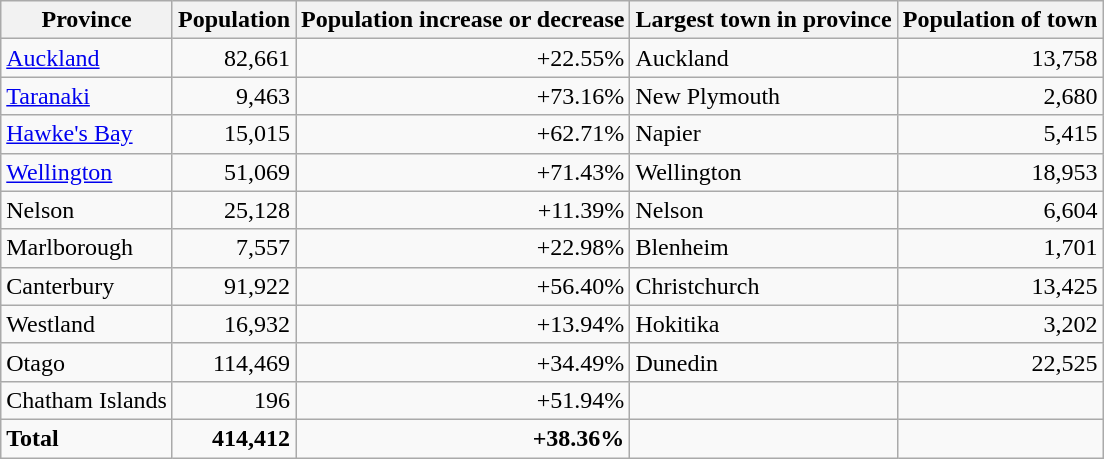<table class="wikitable" style="text-align:right">
<tr>
<th>Province</th>
<th>Population</th>
<th>Population increase or decrease</th>
<th>Largest town in province</th>
<th>Population of town</th>
</tr>
<tr>
<td align="left"><a href='#'>Auckland</a></td>
<td>82,661</td>
<td>+22.55%</td>
<td align="left">Auckland</td>
<td>13,758</td>
</tr>
<tr>
<td align="left"><a href='#'>Taranaki</a></td>
<td>9,463</td>
<td>+73.16%</td>
<td align="left">New Plymouth</td>
<td>2,680</td>
</tr>
<tr>
<td align="left"><a href='#'>Hawke's Bay</a></td>
<td>15,015</td>
<td>+62.71%</td>
<td align="left">Napier</td>
<td>5,415</td>
</tr>
<tr>
<td align="left"><a href='#'>Wellington</a></td>
<td>51,069</td>
<td>+71.43%</td>
<td align="left">Wellington</td>
<td>18,953</td>
</tr>
<tr>
<td align="left">Nelson</td>
<td>25,128</td>
<td>+11.39%</td>
<td align="left">Nelson</td>
<td>6,604</td>
</tr>
<tr>
<td align="left">Marlborough</td>
<td>7,557</td>
<td>+22.98%</td>
<td align="left">Blenheim</td>
<td>1,701</td>
</tr>
<tr>
<td align="left">Canterbury</td>
<td>91,922</td>
<td>+56.40%</td>
<td align="left">Christchurch</td>
<td>13,425</td>
</tr>
<tr>
<td align="left">Westland</td>
<td>16,932</td>
<td>+13.94%</td>
<td align="left">Hokitika</td>
<td>3,202</td>
</tr>
<tr>
<td align="left">Otago</td>
<td>114,469</td>
<td>+34.49%</td>
<td align="left">Dunedin</td>
<td>22,525</td>
</tr>
<tr>
<td align="left">Chatham Islands</td>
<td>196</td>
<td>+51.94%</td>
<td></td>
<td></td>
</tr>
<tr>
<td align="left"><strong>Total</strong></td>
<td><strong>414,412</strong></td>
<td><strong>+38.36%</strong></td>
<td></td>
<td></td>
</tr>
</table>
